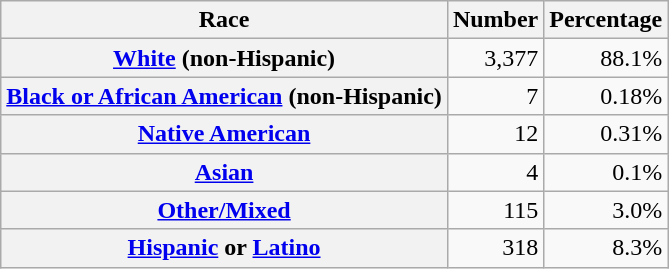<table class="wikitable" style="text-align:right">
<tr>
<th scope="col">Race</th>
<th scope="col">Number</th>
<th scope="col">Percentage</th>
</tr>
<tr>
<th scope="row"><a href='#'>White</a> (non-Hispanic)</th>
<td>3,377</td>
<td>88.1%</td>
</tr>
<tr>
<th scope="row"><a href='#'>Black or African American</a> (non-Hispanic)</th>
<td>7</td>
<td>0.18%</td>
</tr>
<tr>
<th scope="row"><a href='#'>Native American</a></th>
<td>12</td>
<td>0.31%</td>
</tr>
<tr>
<th scope="row"><a href='#'>Asian</a></th>
<td>4</td>
<td>0.1%</td>
</tr>
<tr>
<th scope="row"><a href='#'>Other/Mixed</a></th>
<td>115</td>
<td>3.0%</td>
</tr>
<tr>
<th scope="row"><a href='#'>Hispanic</a> or <a href='#'>Latino</a></th>
<td>318</td>
<td>8.3%</td>
</tr>
</table>
